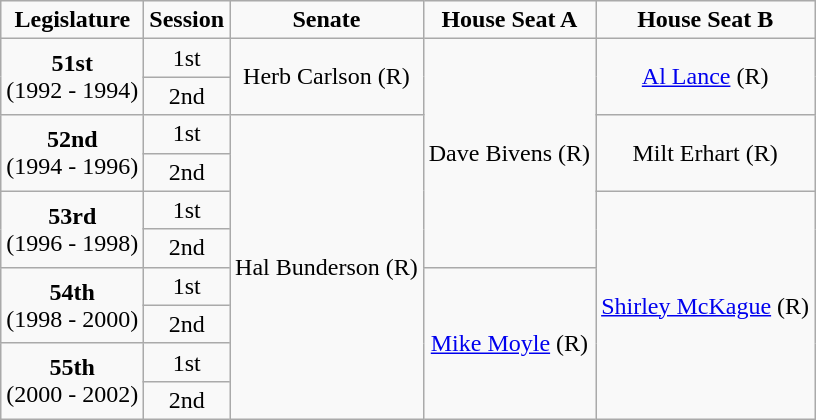<table class=wikitable style="text-align:center">
<tr>
<td><strong>Legislature</strong></td>
<td><strong>Session</strong></td>
<td><strong>Senate</strong></td>
<td><strong>House Seat A</strong></td>
<td><strong>House Seat B</strong></td>
</tr>
<tr>
<td rowspan="2" colspan="1" style="text-align: center;"><strong>51st</strong> <br> (1992 - 1994)</td>
<td>1st</td>
<td rowspan="2" colspan="1" style="text-align: center;" >Herb Carlson (R)</td>
<td rowspan="6" colspan="1" style="text-align: center;" >Dave Bivens (R)</td>
<td rowspan="2" colspan="1" style="text-align: center;" ><a href='#'>Al Lance</a> (R)</td>
</tr>
<tr>
<td>2nd</td>
</tr>
<tr>
<td rowspan="2" colspan="1" style="text-align: center;"><strong>52nd</strong> <br> (1994 - 1996)</td>
<td>1st</td>
<td rowspan="8" colspan="1" style="text-align: center;" >Hal Bunderson (R)</td>
<td rowspan="2" colspan="1" style="text-align: center;" >Milt Erhart (R)</td>
</tr>
<tr>
<td>2nd</td>
</tr>
<tr>
<td rowspan="2" colspan="1" style="text-align: center;"><strong>53rd</strong> <br> (1996 - 1998)</td>
<td>1st</td>
<td rowspan="6" colspan="1" style="text-align: center;" ><a href='#'>Shirley McKague</a> (R)</td>
</tr>
<tr>
<td>2nd</td>
</tr>
<tr>
<td rowspan="2" colspan="1" style="text-align: center;"><strong>54th</strong> <br> (1998 - 2000)</td>
<td>1st</td>
<td rowspan="4" colspan="1" style="text-align: center;" ><a href='#'>Mike Moyle</a> (R)</td>
</tr>
<tr>
<td>2nd</td>
</tr>
<tr>
<td rowspan="2" colspan="1" style="text-align: center;"><strong>55th</strong> <br> (2000 - 2002)</td>
<td>1st</td>
</tr>
<tr>
<td>2nd</td>
</tr>
</table>
